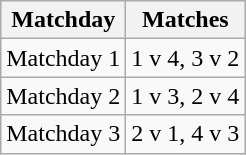<table class="wikitable" style="text-align:center">
<tr>
<th>Matchday</th>
<th>Matches</th>
</tr>
<tr>
<td>Matchday 1</td>
<td>1 v 4, 3 v 2</td>
</tr>
<tr>
<td>Matchday 2</td>
<td>1 v 3, 2 v 4</td>
</tr>
<tr>
<td>Matchday 3</td>
<td>2 v 1, 4 v 3</td>
</tr>
</table>
